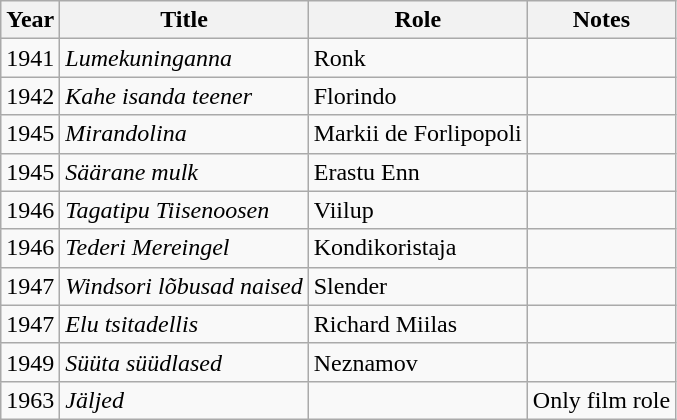<table class="wikitable sortable">
<tr>
<th>Year</th>
<th>Title</th>
<th>Role</th>
<th>Notes</th>
</tr>
<tr>
<td>1941</td>
<td><em>Lumekuninganna</em></td>
<td>Ronk</td>
<td></td>
</tr>
<tr>
<td>1942</td>
<td><em>Kahe isanda teener</em></td>
<td>Florindo</td>
<td></td>
</tr>
<tr>
<td>1945</td>
<td><em>Mirandolina</em></td>
<td>Markii de Forlipopoli</td>
<td></td>
</tr>
<tr>
<td>1945</td>
<td><em>Säärane mulk</em></td>
<td>Erastu Enn</td>
<td></td>
</tr>
<tr>
<td>1946</td>
<td><em>Tagatipu Tiisenoosen</em></td>
<td>Viilup</td>
<td></td>
</tr>
<tr>
<td>1946</td>
<td><em>Tederi Mereingel</em></td>
<td>Kondikoristaja</td>
<td></td>
</tr>
<tr>
<td>1947</td>
<td><em>Windsori lõbusad naised</em></td>
<td>Slender</td>
<td></td>
</tr>
<tr>
<td>1947</td>
<td><em>Elu tsitadellis</em></td>
<td>Richard Miilas</td>
<td></td>
</tr>
<tr>
<td>1949</td>
<td><em>Süüta süüdlased</em></td>
<td>Neznamov</td>
<td></td>
</tr>
<tr>
<td>1963</td>
<td><em>Jäljed</em></td>
<td></td>
<td>Only film role</td>
</tr>
</table>
